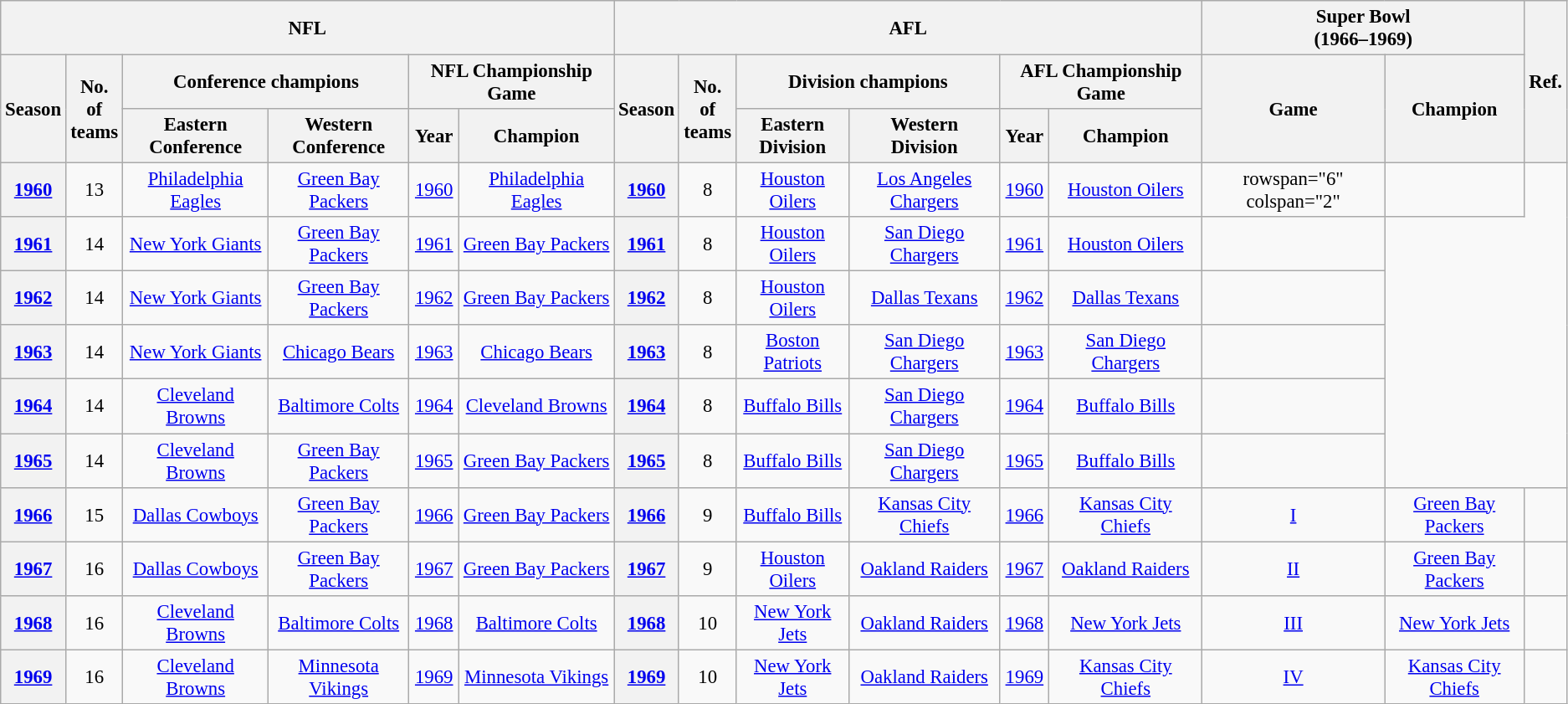<table class="wikitable plainrowheaders" style="text-align:center; font-size:95%">
<tr>
<th colspan="6">NFL</th>
<th colspan="6">AFL</th>
<th colspan="2">Super Bowl<br>(1966–1969)</th>
<th rowspan="3">Ref.</th>
</tr>
<tr>
<th rowspan="2">Season</th>
<th rowspan="2">No. of<br>teams</th>
<th colspan="2">Conference champions</th>
<th colspan="2">NFL Championship Game</th>
<th rowspan="2">Season</th>
<th rowspan="2">No. of<br>teams</th>
<th colspan="2">Division champions</th>
<th colspan="2">AFL Championship Game</th>
<th rowspan="2">Game</th>
<th rowspan="2">Champion</th>
</tr>
<tr>
<th>Eastern<br>Conference</th>
<th>Western<br>Conference</th>
<th>Year</th>
<th>Champion</th>
<th>Eastern<br>Division</th>
<th>Western<br>Division</th>
<th>Year</th>
<th>Champion</th>
</tr>
<tr>
<th><a href='#'>1960</a></th>
<td>13</td>
<td><a href='#'>Philadelphia Eagles</a></td>
<td><a href='#'>Green Bay Packers</a></td>
<td><a href='#'>1960</a></td>
<td><a href='#'>Philadelphia Eagles</a></td>
<th><a href='#'>1960</a></th>
<td>8</td>
<td><a href='#'>Houston Oilers</a></td>
<td><a href='#'>Los Angeles Chargers</a></td>
<td><a href='#'>1960</a></td>
<td><a href='#'>Houston Oilers</a></td>
<td>rowspan="6" colspan="2" </td>
<td></td>
</tr>
<tr>
<th><a href='#'>1961</a></th>
<td>14</td>
<td><a href='#'>New York Giants</a></td>
<td><a href='#'>Green Bay Packers</a></td>
<td><a href='#'>1961</a></td>
<td><a href='#'>Green Bay Packers</a></td>
<th><a href='#'>1961</a></th>
<td>8</td>
<td><a href='#'>Houston Oilers</a></td>
<td><a href='#'>San Diego Chargers</a></td>
<td><a href='#'>1961</a></td>
<td><a href='#'>Houston Oilers</a></td>
<td></td>
</tr>
<tr>
<th><a href='#'>1962</a></th>
<td>14</td>
<td><a href='#'>New York Giants</a></td>
<td><a href='#'>Green Bay Packers</a></td>
<td><a href='#'>1962</a></td>
<td><a href='#'>Green Bay Packers</a></td>
<th><a href='#'>1962</a></th>
<td>8</td>
<td><a href='#'>Houston Oilers</a></td>
<td><a href='#'>Dallas Texans</a></td>
<td><a href='#'>1962</a></td>
<td><a href='#'>Dallas Texans</a></td>
<td></td>
</tr>
<tr>
<th><a href='#'>1963</a></th>
<td>14</td>
<td><a href='#'>New York Giants</a></td>
<td><a href='#'>Chicago Bears</a></td>
<td><a href='#'>1963</a></td>
<td><a href='#'>Chicago Bears</a></td>
<th><a href='#'>1963</a></th>
<td>8</td>
<td><a href='#'>Boston Patriots</a></td>
<td><a href='#'>San Diego Chargers</a></td>
<td><a href='#'>1963</a></td>
<td><a href='#'>San Diego Chargers</a></td>
<td></td>
</tr>
<tr>
<th><a href='#'>1964</a></th>
<td>14</td>
<td><a href='#'>Cleveland Browns</a></td>
<td><a href='#'>Baltimore Colts</a></td>
<td><a href='#'>1964</a></td>
<td><a href='#'>Cleveland Browns</a></td>
<th><a href='#'>1964</a></th>
<td>8</td>
<td><a href='#'>Buffalo Bills</a></td>
<td><a href='#'>San Diego Chargers</a></td>
<td><a href='#'>1964</a></td>
<td><a href='#'>Buffalo Bills</a></td>
<td></td>
</tr>
<tr>
<th><a href='#'>1965</a></th>
<td>14</td>
<td><a href='#'>Cleveland Browns</a></td>
<td><a href='#'>Green Bay Packers</a></td>
<td><a href='#'>1965</a></td>
<td><a href='#'>Green Bay Packers</a></td>
<th><a href='#'>1965</a></th>
<td>8</td>
<td><a href='#'>Buffalo Bills</a></td>
<td><a href='#'>San Diego Chargers</a></td>
<td><a href='#'>1965</a></td>
<td><a href='#'>Buffalo Bills</a></td>
<td></td>
</tr>
<tr>
<th><a href='#'>1966</a></th>
<td>15</td>
<td><a href='#'>Dallas Cowboys</a></td>
<td><a href='#'>Green Bay Packers</a></td>
<td><a href='#'>1966</a></td>
<td><a href='#'>Green Bay Packers</a></td>
<th><a href='#'>1966</a></th>
<td>9</td>
<td><a href='#'>Buffalo Bills</a></td>
<td><a href='#'>Kansas City Chiefs</a></td>
<td><a href='#'>1966</a></td>
<td><a href='#'>Kansas City Chiefs</a></td>
<td><a href='#'>I</a></td>
<td><a href='#'>Green Bay Packers</a></td>
<td></td>
</tr>
<tr>
<th><a href='#'>1967</a></th>
<td>16</td>
<td><a href='#'>Dallas Cowboys</a></td>
<td><a href='#'>Green Bay Packers</a></td>
<td><a href='#'>1967</a></td>
<td><a href='#'>Green Bay Packers</a></td>
<th><a href='#'>1967</a></th>
<td>9</td>
<td><a href='#'>Houston Oilers</a></td>
<td><a href='#'>Oakland Raiders</a></td>
<td><a href='#'>1967</a></td>
<td><a href='#'>Oakland Raiders</a></td>
<td><a href='#'>II</a></td>
<td><a href='#'>Green Bay Packers</a></td>
<td></td>
</tr>
<tr>
<th><a href='#'>1968</a></th>
<td>16</td>
<td><a href='#'>Cleveland Browns</a></td>
<td><a href='#'>Baltimore Colts</a></td>
<td><a href='#'>1968</a></td>
<td><a href='#'>Baltimore Colts</a></td>
<th><a href='#'>1968</a></th>
<td>10</td>
<td><a href='#'>New York Jets</a></td>
<td><a href='#'>Oakland Raiders</a></td>
<td><a href='#'>1968</a></td>
<td><a href='#'>New York Jets</a></td>
<td><a href='#'>III</a></td>
<td><a href='#'>New York Jets</a></td>
<td></td>
</tr>
<tr>
<th><a href='#'>1969</a></th>
<td>16</td>
<td><a href='#'>Cleveland Browns</a></td>
<td><a href='#'>Minnesota Vikings</a></td>
<td><a href='#'>1969</a></td>
<td><a href='#'>Minnesota Vikings</a></td>
<th><a href='#'>1969</a></th>
<td>10</td>
<td><a href='#'>New York Jets</a></td>
<td><a href='#'>Oakland Raiders</a></td>
<td><a href='#'>1969</a></td>
<td><a href='#'>Kansas City Chiefs</a></td>
<td><a href='#'>IV</a></td>
<td><a href='#'>Kansas City Chiefs</a></td>
<td></td>
</tr>
</table>
